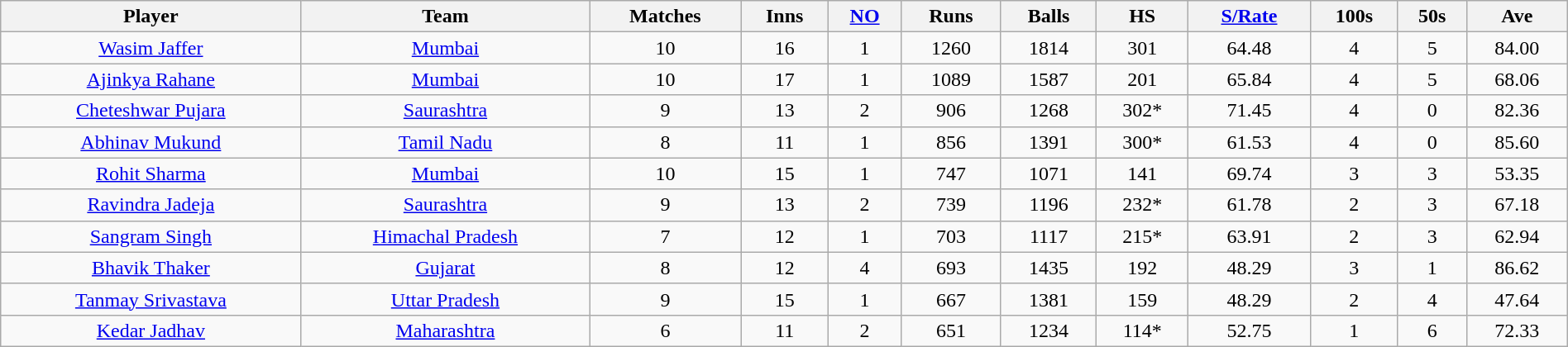<table class="wikitable sortable" width=100%>
<tr align="center">
<th class="unsortable">Player</th>
<th class="unsortable">Team</th>
<th class="unsortable">Matches</th>
<th class="unsortable">Inns</th>
<th class="unsortable"><a href='#'>NO</a></th>
<th>Runs</th>
<th class="unsortable">Balls</th>
<th>HS</th>
<th><a href='#'>S/Rate</a></th>
<th>100s</th>
<th>50s</th>
<th>Ave</th>
</tr>
<tr align="center">
<td><a href='#'>Wasim Jaffer</a></td>
<td><a href='#'>Mumbai</a></td>
<td>10</td>
<td>16</td>
<td>1</td>
<td>1260</td>
<td>1814</td>
<td>301</td>
<td>64.48</td>
<td>4</td>
<td>5</td>
<td>84.00</td>
</tr>
<tr align="center">
<td><a href='#'>Ajinkya Rahane</a></td>
<td><a href='#'>Mumbai</a></td>
<td>10</td>
<td>17</td>
<td>1</td>
<td>1089</td>
<td>1587</td>
<td>201</td>
<td>65.84</td>
<td>4</td>
<td>5</td>
<td>68.06</td>
</tr>
<tr align="center">
<td><a href='#'>Cheteshwar Pujara</a></td>
<td><a href='#'>Saurashtra</a></td>
<td>9</td>
<td>13</td>
<td>2</td>
<td>906</td>
<td>1268</td>
<td>302*</td>
<td>71.45</td>
<td>4</td>
<td>0</td>
<td>82.36</td>
</tr>
<tr align="center">
<td><a href='#'>Abhinav Mukund</a></td>
<td><a href='#'>Tamil Nadu</a></td>
<td>8</td>
<td>11</td>
<td>1</td>
<td>856</td>
<td>1391</td>
<td>300*</td>
<td>61.53</td>
<td>4</td>
<td>0</td>
<td>85.60</td>
</tr>
<tr align="center">
<td><a href='#'>Rohit Sharma</a></td>
<td><a href='#'>Mumbai</a></td>
<td>10</td>
<td>15</td>
<td>1</td>
<td>747</td>
<td>1071</td>
<td>141</td>
<td>69.74</td>
<td>3</td>
<td>3</td>
<td>53.35</td>
</tr>
<tr align="center">
<td><a href='#'>Ravindra Jadeja</a></td>
<td><a href='#'>Saurashtra</a></td>
<td>9</td>
<td>13</td>
<td>2</td>
<td>739</td>
<td>1196</td>
<td>232*</td>
<td>61.78</td>
<td>2</td>
<td>3</td>
<td>67.18</td>
</tr>
<tr align="center">
<td><a href='#'>Sangram Singh</a></td>
<td><a href='#'>Himachal Pradesh</a></td>
<td>7</td>
<td>12</td>
<td>1</td>
<td>703</td>
<td>1117</td>
<td>215*</td>
<td>63.91</td>
<td>2</td>
<td>3</td>
<td>62.94</td>
</tr>
<tr align="center">
<td><a href='#'>Bhavik Thaker</a></td>
<td><a href='#'>Gujarat</a></td>
<td>8</td>
<td>12</td>
<td>4</td>
<td>693</td>
<td>1435</td>
<td>192</td>
<td>48.29</td>
<td>3</td>
<td>1</td>
<td>86.62</td>
</tr>
<tr align="center">
<td><a href='#'>Tanmay Srivastava</a></td>
<td><a href='#'>Uttar Pradesh</a></td>
<td>9</td>
<td>15</td>
<td>1</td>
<td>667</td>
<td>1381</td>
<td>159</td>
<td>48.29</td>
<td>2</td>
<td>4</td>
<td>47.64</td>
</tr>
<tr align="center">
<td><a href='#'>Kedar Jadhav</a></td>
<td><a href='#'>Maharashtra</a></td>
<td>6</td>
<td>11</td>
<td>2</td>
<td>651</td>
<td>1234</td>
<td>114*</td>
<td>52.75</td>
<td>1</td>
<td>6</td>
<td>72.33</td>
</tr>
</table>
